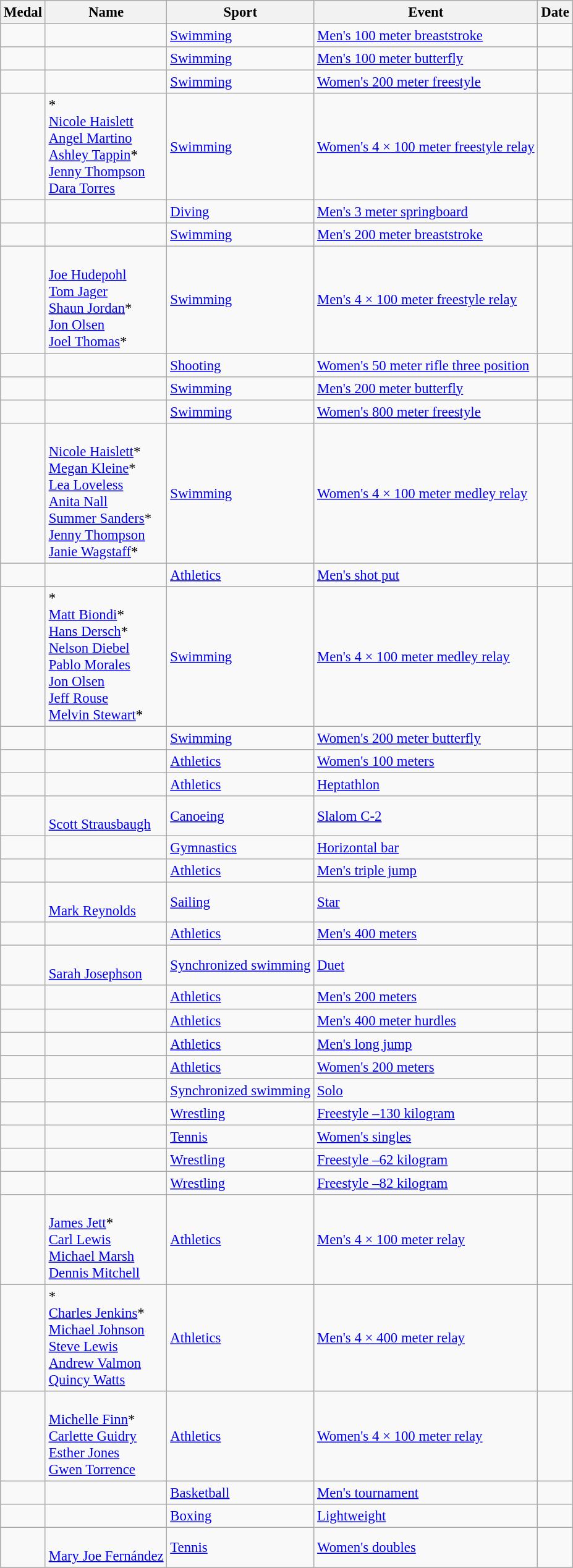<table class="wikitable sortable"  style="font-size:95%">
<tr>
<th>Medal</th>
<th>Name</th>
<th>Sport</th>
<th>Event</th>
<th>Date</th>
</tr>
<tr>
<td></td>
<td></td>
<td><a href='#'>Swimming</a></td>
<td><a href='#'>Men's 100 meter breaststroke</a></td>
<td></td>
</tr>
<tr>
<td></td>
<td></td>
<td><a href='#'>Swimming</a></td>
<td><a href='#'>Men's 100 meter butterfly</a></td>
<td></td>
</tr>
<tr>
<td></td>
<td></td>
<td><a href='#'>Swimming</a></td>
<td><a href='#'>Women's 200 meter freestyle</a></td>
<td></td>
</tr>
<tr>
<td></td>
<td>*<br><a href='#'>Nicole Haislett</a><br><a href='#'>Angel Martino</a><br><a href='#'>Ashley Tappin</a>*<br><a href='#'>Jenny Thompson</a><br><a href='#'>Dara Torres</a></td>
<td><a href='#'>Swimming</a></td>
<td><a href='#'>Women's 4 × 100 meter freestyle relay</a></td>
<td></td>
</tr>
<tr>
<td></td>
<td></td>
<td><a href='#'>Diving</a></td>
<td><a href='#'>Men's 3 meter springboard</a></td>
<td></td>
</tr>
<tr>
<td></td>
<td></td>
<td><a href='#'>Swimming</a></td>
<td><a href='#'>Men's 200 meter breaststroke</a></td>
<td></td>
</tr>
<tr>
<td></td>
<td><br><a href='#'>Joe Hudepohl</a><br><a href='#'>Tom Jager</a><br><a href='#'>Shaun Jordan</a>*<br><a href='#'>Jon Olsen</a><br><a href='#'>Joel Thomas</a>*</td>
<td><a href='#'>Swimming</a></td>
<td><a href='#'>Men's 4 × 100 meter freestyle relay</a></td>
<td></td>
</tr>
<tr>
<td></td>
<td></td>
<td><a href='#'>Shooting</a></td>
<td><a href='#'>Women's 50 meter rifle three position</a></td>
<td></td>
</tr>
<tr>
<td></td>
<td></td>
<td><a href='#'>Swimming</a></td>
<td><a href='#'>Men's 200 meter butterfly</a></td>
<td></td>
</tr>
<tr>
<td></td>
<td></td>
<td><a href='#'>Swimming</a></td>
<td><a href='#'>Women's 800 meter freestyle</a></td>
<td></td>
</tr>
<tr>
<td></td>
<td><br><a href='#'>Nicole Haislett</a>*<br><a href='#'>Megan Kleine</a>*<br><a href='#'>Lea Loveless</a><br><a href='#'>Anita Nall</a><br><a href='#'>Summer Sanders</a>*<br><a href='#'>Jenny Thompson</a><br><a href='#'>Janie Wagstaff</a>*</td>
<td><a href='#'>Swimming</a></td>
<td><a href='#'>Women's 4 × 100 meter medley relay</a></td>
<td></td>
</tr>
<tr>
<td></td>
<td></td>
<td><a href='#'>Athletics</a></td>
<td><a href='#'>Men's shot put</a></td>
<td></td>
</tr>
<tr>
<td></td>
<td>*<br><a href='#'>Matt Biondi</a>*<br><a href='#'>Hans Dersch</a>*<br><a href='#'>Nelson Diebel</a><br><a href='#'>Pablo Morales</a><br><a href='#'>Jon Olsen</a><br><a href='#'>Jeff Rouse</a><br><a href='#'>Melvin Stewart</a>*</td>
<td><a href='#'>Swimming</a></td>
<td><a href='#'>Men's 4 × 100 meter medley relay</a></td>
<td></td>
</tr>
<tr>
<td></td>
<td></td>
<td><a href='#'>Swimming</a></td>
<td><a href='#'>Women's 200 meter butterfly</a></td>
<td></td>
</tr>
<tr>
<td></td>
<td></td>
<td><a href='#'>Athletics</a></td>
<td><a href='#'>Women's 100 meters</a></td>
<td></td>
</tr>
<tr>
<td></td>
<td></td>
<td><a href='#'>Athletics</a></td>
<td><a href='#'>Heptathlon</a></td>
<td></td>
</tr>
<tr>
<td></td>
<td><br><a href='#'>Scott Strausbaugh</a></td>
<td><a href='#'>Canoeing</a></td>
<td><a href='#'>Slalom C-2</a></td>
<td></td>
</tr>
<tr>
<td></td>
<td></td>
<td><a href='#'>Gymnastics</a></td>
<td><a href='#'>Horizontal bar</a></td>
<td></td>
</tr>
<tr>
<td></td>
<td></td>
<td><a href='#'>Athletics</a></td>
<td><a href='#'>Men's triple jump</a></td>
<td></td>
</tr>
<tr>
<td></td>
<td><br><a href='#'>Mark Reynolds</a></td>
<td><a href='#'>Sailing</a></td>
<td><a href='#'>Star</a></td>
<td></td>
</tr>
<tr>
<td></td>
<td></td>
<td><a href='#'>Athletics</a></td>
<td><a href='#'>Men's 400 meters</a></td>
<td></td>
</tr>
<tr>
<td></td>
<td><br><a href='#'>Sarah Josephson</a></td>
<td><a href='#'>Synchronized swimming</a></td>
<td><a href='#'>Duet</a></td>
<td></td>
</tr>
<tr>
<td></td>
<td></td>
<td><a href='#'>Athletics</a></td>
<td><a href='#'>Men's 200 meters</a></td>
<td></td>
</tr>
<tr>
<td></td>
<td></td>
<td><a href='#'>Athletics</a></td>
<td><a href='#'>Men's 400 meter hurdles</a></td>
<td></td>
</tr>
<tr>
<td></td>
<td></td>
<td><a href='#'>Athletics</a></td>
<td><a href='#'>Men's long jump</a></td>
<td></td>
</tr>
<tr>
<td></td>
<td></td>
<td><a href='#'>Athletics</a></td>
<td><a href='#'>Women's 200 meters</a></td>
<td></td>
</tr>
<tr>
<td></td>
<td></td>
<td><a href='#'>Synchronized swimming</a></td>
<td><a href='#'>Solo</a></td>
<td></td>
</tr>
<tr>
<td></td>
<td></td>
<td><a href='#'>Wrestling</a></td>
<td><a href='#'>Freestyle –130 kilogram</a></td>
<td></td>
</tr>
<tr>
<td></td>
<td></td>
<td><a href='#'>Tennis</a></td>
<td><a href='#'>Women's singles</a></td>
<td></td>
</tr>
<tr>
<td></td>
<td></td>
<td><a href='#'>Wrestling</a></td>
<td><a href='#'>Freestyle –62 kilogram</a></td>
<td></td>
</tr>
<tr>
<td></td>
<td></td>
<td><a href='#'>Wrestling</a></td>
<td><a href='#'>Freestyle –82 kilogram</a></td>
<td></td>
</tr>
<tr>
<td></td>
<td><br><a href='#'>James Jett</a>*<br><a href='#'>Carl Lewis</a><br><a href='#'>Michael Marsh</a><br><a href='#'>Dennis Mitchell</a></td>
<td><a href='#'>Athletics</a></td>
<td><a href='#'>Men's 4 × 100 meter relay</a></td>
<td></td>
</tr>
<tr>
<td></td>
<td>*<br><a href='#'>Charles Jenkins</a>*<br><a href='#'>Michael Johnson</a><br><a href='#'>Steve Lewis</a><br><a href='#'>Andrew Valmon</a><br><a href='#'>Quincy Watts</a></td>
<td><a href='#'>Athletics</a></td>
<td><a href='#'>Men's 4 × 400 meter relay</a></td>
<td></td>
</tr>
<tr>
<td></td>
<td><br><a href='#'>Michelle Finn</a>*<br><a href='#'>Carlette Guidry</a><br><a href='#'>Esther Jones</a><br><a href='#'>Gwen Torrence</a></td>
<td><a href='#'>Athletics</a></td>
<td><a href='#'>Women's 4 × 100 meter relay</a></td>
<td></td>
</tr>
<tr>
<td></td>
<td><br></td>
<td><a href='#'>Basketball</a></td>
<td><a href='#'>Men's tournament</a></td>
<td></td>
</tr>
<tr>
<td></td>
<td></td>
<td><a href='#'>Boxing</a></td>
<td><a href='#'>Lightweight</a></td>
<td></td>
</tr>
<tr>
<td></td>
<td><br><a href='#'>Mary Joe Fernández</a></td>
<td><a href='#'>Tennis</a></td>
<td><a href='#'>Women's doubles</a></td>
<td></td>
</tr>
<tr>
</tr>
</table>
